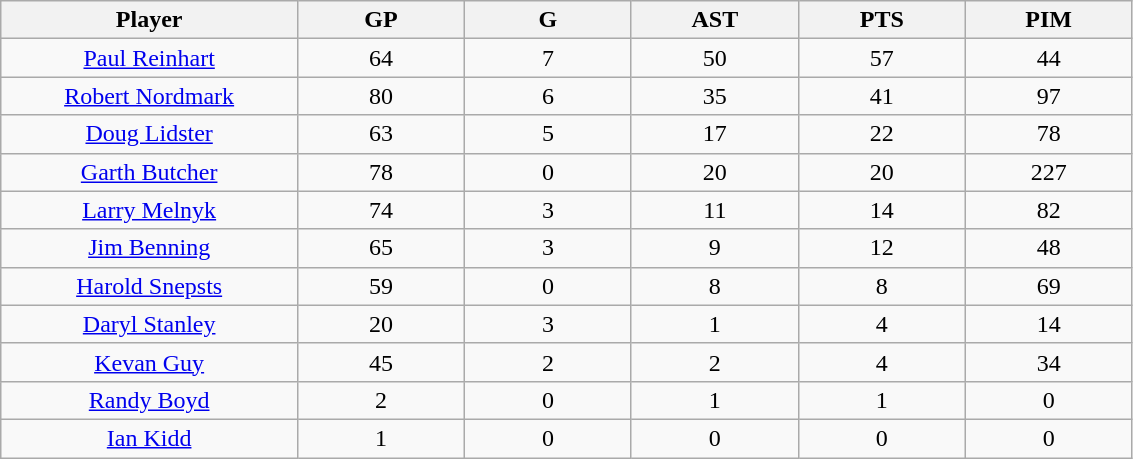<table class="wikitable sortable">
<tr>
<th bgcolor="#DDDDFF" width="16%">Player</th>
<th bgcolor="#DDDDFF" width="9%">GP</th>
<th bgcolor="#DDDDFF" width="9%">G</th>
<th bgcolor="#DDDDFF" width="9%">AST</th>
<th bgcolor="#DDDDFF" width="9%">PTS</th>
<th bgcolor="#DDDDFF" width="9%">PIM</th>
</tr>
<tr align="center">
<td><a href='#'>Paul Reinhart</a></td>
<td>64</td>
<td>7</td>
<td>50</td>
<td>57</td>
<td>44</td>
</tr>
<tr align="center">
<td><a href='#'>Robert Nordmark</a></td>
<td>80</td>
<td>6</td>
<td>35</td>
<td>41</td>
<td>97</td>
</tr>
<tr align="center">
<td><a href='#'>Doug Lidster</a></td>
<td>63</td>
<td>5</td>
<td>17</td>
<td>22</td>
<td>78</td>
</tr>
<tr align="center">
<td><a href='#'>Garth Butcher</a></td>
<td>78</td>
<td>0</td>
<td>20</td>
<td>20</td>
<td>227</td>
</tr>
<tr align="center">
<td><a href='#'>Larry Melnyk</a></td>
<td>74</td>
<td>3</td>
<td>11</td>
<td>14</td>
<td>82</td>
</tr>
<tr align="center">
<td><a href='#'>Jim Benning</a></td>
<td>65</td>
<td>3</td>
<td>9</td>
<td>12</td>
<td>48</td>
</tr>
<tr align="center">
<td><a href='#'>Harold Snepsts</a></td>
<td>59</td>
<td>0</td>
<td>8</td>
<td>8</td>
<td>69</td>
</tr>
<tr align="center">
<td><a href='#'>Daryl Stanley</a></td>
<td>20</td>
<td>3</td>
<td>1</td>
<td>4</td>
<td>14</td>
</tr>
<tr align="center">
<td><a href='#'>Kevan Guy</a></td>
<td>45</td>
<td>2</td>
<td>2</td>
<td>4</td>
<td>34</td>
</tr>
<tr align="center">
<td><a href='#'>Randy Boyd</a></td>
<td>2</td>
<td>0</td>
<td>1</td>
<td>1</td>
<td>0</td>
</tr>
<tr align="center">
<td><a href='#'>Ian Kidd</a></td>
<td>1</td>
<td>0</td>
<td>0</td>
<td>0</td>
<td>0</td>
</tr>
</table>
